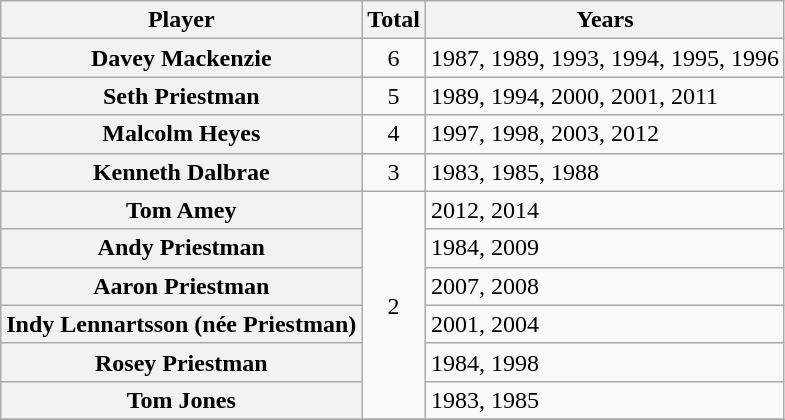<table class="wikitable plainrowheaders">
<tr>
<th scope="col">Player</th>
<th scope="col">Total</th>
<th scope="col">Years</th>
</tr>
<tr>
<th scope="row"> Davey Mackenzie</th>
<td align="center">6</td>
<td>1987, 1989, 1993, 1994, 1995, 1996</td>
</tr>
<tr>
<th scope="row"> Seth Priestman</th>
<td align="center">5</td>
<td>1989, 1994, 2000, 2001, 2011</td>
</tr>
<tr>
<th scope="row"> Malcolm Heyes</th>
<td align="center">4</td>
<td>1997, 1998, 2003, 2012</td>
</tr>
<tr>
<th scope="row"> Kenneth Dalbrae</th>
<td align="center">3</td>
<td>1983, 1985, 1988</td>
</tr>
<tr>
<th scope="row"> Tom Amey</th>
<td align="center" rowspan="6">2</td>
<td>2012, 2014</td>
</tr>
<tr>
<th scope="row"> Andy Priestman</th>
<td>1984, 2009</td>
</tr>
<tr>
<th scope="row"> Aaron Priestman</th>
<td>2007, 2008</td>
</tr>
<tr>
<th scope="row"> Indy Lennartsson (née Priestman)</th>
<td>2001, 2004</td>
</tr>
<tr>
<th scope="row"> Rosey Priestman</th>
<td>1984, 1998</td>
</tr>
<tr>
<th scope="row"> Tom Jones</th>
<td>1983, 1985</td>
</tr>
<tr>
</tr>
</table>
